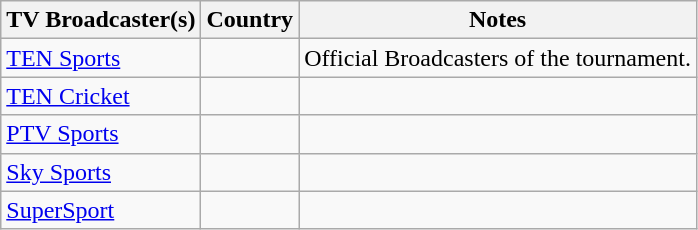<table class="wikitable">
<tr>
<th>TV Broadcaster(s)</th>
<th>Country</th>
<th>Notes</th>
</tr>
<tr>
<td><a href='#'>TEN Sports</a></td>
<td><br></td>
<td>Official Broadcasters of the tournament.</td>
</tr>
<tr>
<td><a href='#'>TEN Cricket</a></td>
<td><br></td>
<td></td>
</tr>
<tr>
<td><a href='#'>PTV Sports</a></td>
<td></td>
<td></td>
</tr>
<tr>
<td><a href='#'>Sky Sports</a></td>
<td></td>
<td></td>
</tr>
<tr>
<td><a href='#'>SuperSport</a></td>
<td></td>
<td></td>
</tr>
</table>
